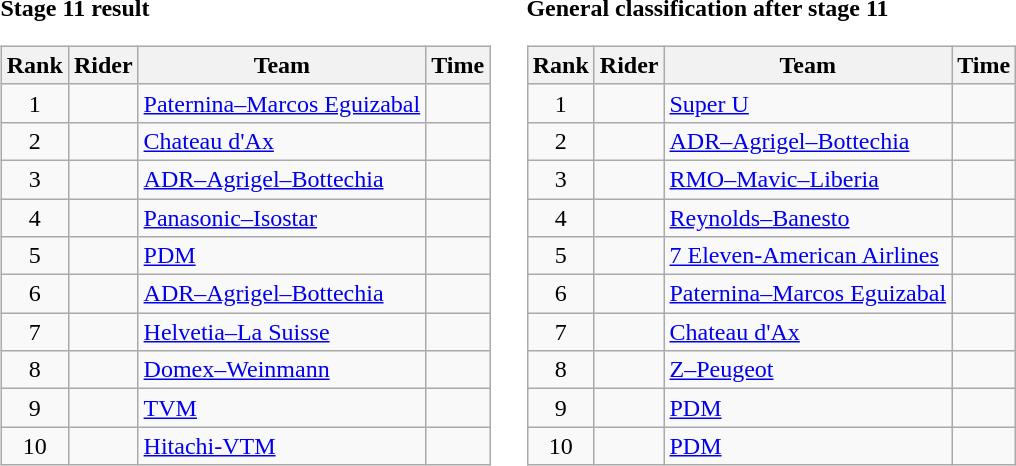<table>
<tr>
<td><strong>Stage 11 result</strong><br><table class="wikitable">
<tr>
<th scope="col">Rank</th>
<th scope="col">Rider</th>
<th scope="col">Team</th>
<th scope="col">Time</th>
</tr>
<tr>
<td style="text-align:center;">1</td>
<td></td>
<td><a href='#'>Paternina–Marcos Eguizabal</a></td>
<td style="text-align:right;"></td>
</tr>
<tr>
<td style="text-align:center;">2</td>
<td></td>
<td><a href='#'>Chateau d'Ax</a></td>
<td style="text-align:right;"></td>
</tr>
<tr>
<td style="text-align:center;">3</td>
<td></td>
<td><a href='#'>ADR–Agrigel–Bottechia</a></td>
<td style="text-align:right;"></td>
</tr>
<tr>
<td style="text-align:center;">4</td>
<td></td>
<td><a href='#'>Panasonic–Isostar</a></td>
<td style="text-align:right;"></td>
</tr>
<tr>
<td style="text-align:center;">5</td>
<td></td>
<td><a href='#'>PDM</a></td>
<td style="text-align:right;"></td>
</tr>
<tr>
<td style="text-align:center;">6</td>
<td></td>
<td><a href='#'>ADR–Agrigel–Bottechia</a></td>
<td style="text-align:right;"></td>
</tr>
<tr>
<td style="text-align:center;">7</td>
<td></td>
<td><a href='#'>Helvetia–La Suisse</a></td>
<td style="text-align:right;"></td>
</tr>
<tr>
<td style="text-align:center;">8</td>
<td></td>
<td><a href='#'>Domex–Weinmann</a></td>
<td style="text-align:right;"></td>
</tr>
<tr>
<td style="text-align:center;">9</td>
<td></td>
<td><a href='#'>TVM</a></td>
<td style="text-align:right;"></td>
</tr>
<tr>
<td style="text-align:center;">10</td>
<td></td>
<td><a href='#'>Hitachi-VTM</a></td>
<td style="text-align:right;"></td>
</tr>
</table>
</td>
<td></td>
<td><strong>General classification after stage 11</strong><br><table class="wikitable">
<tr>
<th scope="col">Rank</th>
<th scope="col">Rider</th>
<th scope="col">Team</th>
<th scope="col">Time</th>
</tr>
<tr>
<td style="text-align:center;">1</td>
<td> </td>
<td><a href='#'>Super U</a></td>
<td style="text-align:right;"></td>
</tr>
<tr>
<td style="text-align:center;">2</td>
<td></td>
<td><a href='#'>ADR–Agrigel–Bottechia</a></td>
<td style="text-align:right;"></td>
</tr>
<tr>
<td style="text-align:center;">3</td>
<td></td>
<td><a href='#'>RMO–Mavic–Liberia</a></td>
<td style="text-align:right;"></td>
</tr>
<tr>
<td style="text-align:center;">4</td>
<td></td>
<td><a href='#'>Reynolds–Banesto</a></td>
<td style="text-align:right;"></td>
</tr>
<tr>
<td style="text-align:center;">5</td>
<td></td>
<td><a href='#'>7 Eleven-American Airlines</a></td>
<td style="text-align:right;"></td>
</tr>
<tr>
<td style="text-align:center;">6</td>
<td></td>
<td><a href='#'>Paternina–Marcos Eguizabal</a></td>
<td style="text-align:right;"></td>
</tr>
<tr>
<td style="text-align:center;">7</td>
<td></td>
<td><a href='#'>Chateau d'Ax</a></td>
<td style="text-align:right;"></td>
</tr>
<tr>
<td style="text-align:center;">8</td>
<td></td>
<td><a href='#'>Z–Peugeot</a></td>
<td style="text-align:right;"></td>
</tr>
<tr>
<td style="text-align:center;">9</td>
<td></td>
<td><a href='#'>PDM</a></td>
<td style="text-align:right;"></td>
</tr>
<tr>
<td style="text-align:center;">10</td>
<td></td>
<td><a href='#'>PDM</a></td>
<td style="text-align:right;"></td>
</tr>
</table>
</td>
</tr>
</table>
